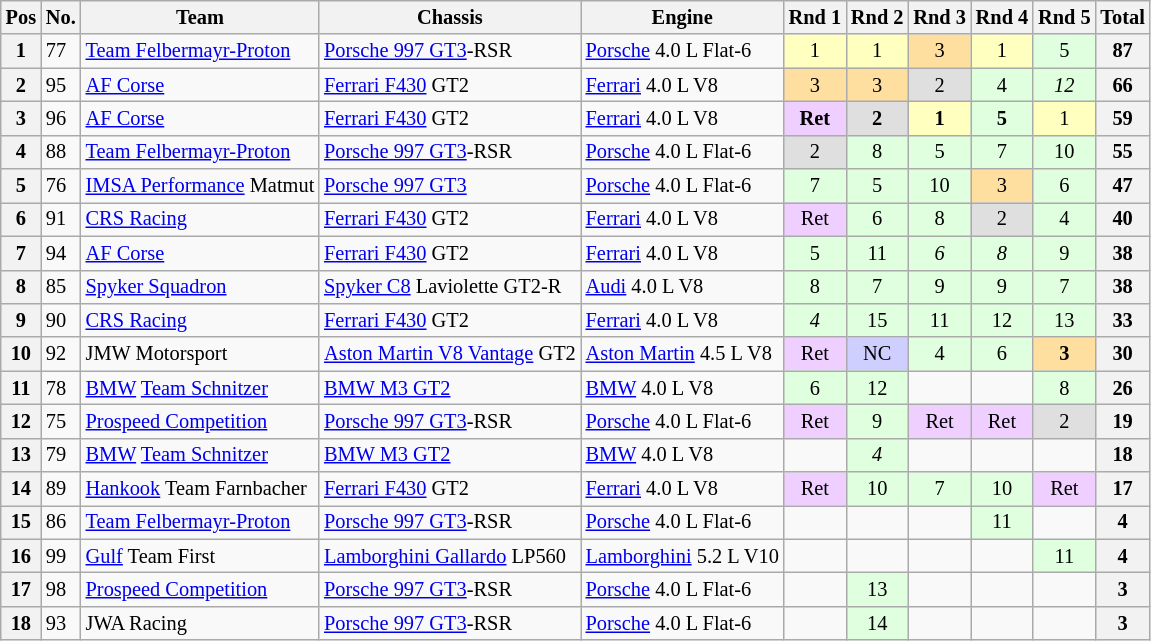<table class="wikitable" style="font-size: 85%;">
<tr>
<th>Pos</th>
<th>No.</th>
<th>Team</th>
<th>Chassis</th>
<th>Engine</th>
<th>Rnd 1</th>
<th>Rnd 2</th>
<th>Rnd 3</th>
<th>Rnd 4</th>
<th>Rnd 5</th>
<th>Total</th>
</tr>
<tr>
<th>1</th>
<td>77</td>
<td> <a href='#'>Team Felbermayr-Proton</a></td>
<td><a href='#'>Porsche 997 GT3</a>-RSR</td>
<td><a href='#'>Porsche</a> 4.0 L Flat-6</td>
<td align="center" style="background:#FFFFBF;">1</td>
<td align="center" style="background:#FFFFBF;">1</td>
<td align="center" style="background:#FFDF9F;">3</td>
<td align="center" style="background:#FFFFBF;">1</td>
<td align="center" style="background:#DFFFDF;">5</td>
<th align="center">87</th>
</tr>
<tr>
<th>2</th>
<td>95</td>
<td> <a href='#'>AF Corse</a></td>
<td><a href='#'>Ferrari F430</a> GT2</td>
<td><a href='#'>Ferrari</a> 4.0 L V8</td>
<td align="center" style="background:#FFDF9F;">3</td>
<td align="center" style="background:#FFDF9F;">3</td>
<td align="center" style="background:#DFDFDF;">2</td>
<td align="center" style="background:#DFFFDF;">4</td>
<td align="center" style="background:#DFFFDF;"><em>12</em></td>
<th align="center">66</th>
</tr>
<tr>
<th>3</th>
<td>96</td>
<td> <a href='#'>AF Corse</a></td>
<td><a href='#'>Ferrari F430</a> GT2</td>
<td><a href='#'>Ferrari</a> 4.0 L V8</td>
<td align="center" style="background:#EFCFFF;"><strong>Ret</strong></td>
<td align="center" style="background:#DFDFDF;"><strong>2</strong></td>
<td align="center" style="background:#FFFFBF;"><strong>1</strong></td>
<td align="center" style="background:#DFFFDF;"><strong>5</strong></td>
<td align="center" style="background:#FFFFBF;">1</td>
<th align="center">59</th>
</tr>
<tr>
<th>4</th>
<td>88</td>
<td> <a href='#'>Team Felbermayr-Proton</a></td>
<td><a href='#'>Porsche 997 GT3</a>-RSR</td>
<td><a href='#'>Porsche</a> 4.0 L Flat-6</td>
<td align="center" style="background:#DFDFDF;">2</td>
<td align="center" style="background:#DFFFDF;">8</td>
<td align="center" style="background:#DFFFDF;">5</td>
<td align="center" style="background:#DFFFDF;">7</td>
<td align="center" style="background:#DFFFDF;">10</td>
<th align="center">55</th>
</tr>
<tr>
<th>5</th>
<td>76</td>
<td> <a href='#'>IMSA Performance</a> Matmut</td>
<td><a href='#'>Porsche 997 GT3</a></td>
<td><a href='#'>Porsche</a> 4.0 L Flat-6</td>
<td align="center" style="background:#DFFFDF;">7</td>
<td align="center" style="background:#DFFFDF;">5</td>
<td align="center" style="background:#DFFFDF;">10</td>
<td align="center" style="background:#FFDF9F;">3</td>
<td align="center" style="background:#DFFFDF;">6</td>
<th align="center">47</th>
</tr>
<tr>
<th>6</th>
<td>91</td>
<td> <a href='#'>CRS Racing</a></td>
<td><a href='#'>Ferrari F430</a> GT2</td>
<td><a href='#'>Ferrari</a> 4.0 L V8</td>
<td align="center" style="background:#EFCFFF;">Ret</td>
<td align="center" style="background:#DFFFDF;">6</td>
<td align="center" style="background:#DFFFDF;">8</td>
<td align="center" style="background:#DFDFDF;">2</td>
<td align="center" style="background:#DFFFDF;">4</td>
<th align="center">40</th>
</tr>
<tr>
<th>7</th>
<td>94</td>
<td> <a href='#'>AF Corse</a></td>
<td><a href='#'>Ferrari F430</a> GT2</td>
<td><a href='#'>Ferrari</a> 4.0 L V8</td>
<td align="center" style="background:#DFFFDF;">5</td>
<td align="center" style="background:#DFFFDF;">11</td>
<td align="center" style="background:#DFFFDF;"><em>6</em></td>
<td align="center" style="background:#DFFFDF;"><em>8</em></td>
<td align="center" style="background:#DFFFDF;">9</td>
<th align="center">38</th>
</tr>
<tr>
<th>8</th>
<td>85</td>
<td> <a href='#'>Spyker Squadron</a></td>
<td><a href='#'>Spyker C8</a> Laviolette GT2-R</td>
<td><a href='#'>Audi</a> 4.0 L V8</td>
<td align="center" style="background:#DFFFDF;">8</td>
<td align="center" style="background:#DFFFDF;">7</td>
<td align="center" style="background:#DFFFDF;">9</td>
<td align="center" style="background:#DFFFDF;">9</td>
<td align="center" style="background:#DFFFDF;">7</td>
<th align="center">38</th>
</tr>
<tr>
<th>9</th>
<td>90</td>
<td> <a href='#'>CRS Racing</a></td>
<td><a href='#'>Ferrari F430</a> GT2</td>
<td><a href='#'>Ferrari</a> 4.0 L V8</td>
<td align="center" style="background:#DFFFDF;"><em>4</em></td>
<td align="center" style="background:#DFFFDF;">15</td>
<td align="center" style="background:#DFFFDF;">11</td>
<td align="center" style="background:#DFFFDF;">12</td>
<td align="center" style="background:#DFFFDF;">13</td>
<th align="center">33</th>
</tr>
<tr>
<th>10</th>
<td>92</td>
<td> JMW Motorsport</td>
<td><a href='#'>Aston Martin V8 Vantage</a> GT2</td>
<td><a href='#'>Aston Martin</a> 4.5 L V8</td>
<td align="center" style="background:#EFCFFF;">Ret</td>
<td align="center" style="background:#CFCFFF;">NC</td>
<td align="center" style="background:#DFFFDF;">4</td>
<td align="center" style="background:#DFFFDF;">6</td>
<td align="center" style="background:#FFDF9F;"><strong>3</strong></td>
<th align="center">30</th>
</tr>
<tr>
<th>11</th>
<td>78</td>
<td> <a href='#'>BMW</a> <a href='#'>Team Schnitzer</a></td>
<td><a href='#'>BMW M3 GT2</a></td>
<td><a href='#'>BMW</a> 4.0 L V8</td>
<td align="center" style="background:#DFFFDF;">6</td>
<td align="center" style="background:#DFFFDF;">12</td>
<td></td>
<td></td>
<td align="center" style="background:#DFFFDF;">8</td>
<th align="center">26</th>
</tr>
<tr>
<th>12</th>
<td>75</td>
<td> <a href='#'>Prospeed Competition</a></td>
<td><a href='#'>Porsche 997 GT3</a>-RSR</td>
<td><a href='#'>Porsche</a> 4.0 L Flat-6</td>
<td align="center" style="background:#EFCFFF;">Ret</td>
<td align="center" style="background:#DFFFDF;">9</td>
<td align="center" style="background:#EFCFFF;">Ret</td>
<td align="center" style="background:#EFCFFF;">Ret</td>
<td align="center" style="background:#DFDFDF;">2</td>
<th align="center">19</th>
</tr>
<tr>
<th>13</th>
<td>79</td>
<td> <a href='#'>BMW</a> <a href='#'>Team Schnitzer</a></td>
<td><a href='#'>BMW M3 GT2</a></td>
<td><a href='#'>BMW</a> 4.0 L V8</td>
<td></td>
<td align="center" style="background:#DFFFDF;"><em>4</em></td>
<td></td>
<td></td>
<td></td>
<th align="center">18</th>
</tr>
<tr>
<th>14</th>
<td>89</td>
<td> <a href='#'>Hankook</a> Team Farnbacher</td>
<td><a href='#'>Ferrari F430</a> GT2</td>
<td><a href='#'>Ferrari</a> 4.0 L V8</td>
<td align="center" style="background:#EFCFFF;">Ret</td>
<td align="center" style="background:#DFFFDF;">10</td>
<td align="center" style="background:#DFFFDF;">7</td>
<td align="center" style="background:#DFFFDF;">10</td>
<td align="center" style="background:#EFCFFF;">Ret</td>
<th align="center">17</th>
</tr>
<tr>
<th>15</th>
<td>86</td>
<td> <a href='#'>Team Felbermayr-Proton</a></td>
<td><a href='#'>Porsche 997 GT3</a>-RSR</td>
<td><a href='#'>Porsche</a> 4.0 L Flat-6</td>
<td></td>
<td></td>
<td></td>
<td align="center" style="background:#DFFFDF;">11</td>
<td></td>
<th align="center">4</th>
</tr>
<tr>
<th>16</th>
<td>99</td>
<td> <a href='#'>Gulf</a> Team First</td>
<td><a href='#'>Lamborghini Gallardo</a> LP560</td>
<td><a href='#'>Lamborghini</a> 5.2 L V10</td>
<td></td>
<td></td>
<td></td>
<td></td>
<td align="center" style="background:#DFFFDF;">11</td>
<th align="center">4</th>
</tr>
<tr>
<th>17</th>
<td>98</td>
<td> <a href='#'>Prospeed Competition</a></td>
<td><a href='#'>Porsche 997 GT3</a>-RSR</td>
<td><a href='#'>Porsche</a> 4.0 L Flat-6</td>
<td></td>
<td align="center" style="background:#DFFFDF;">13</td>
<td></td>
<td></td>
<td></td>
<th align="center">3</th>
</tr>
<tr>
<th>18</th>
<td>93</td>
<td> JWA Racing</td>
<td><a href='#'>Porsche 997 GT3</a>-RSR</td>
<td><a href='#'>Porsche</a> 4.0 L Flat-6</td>
<td></td>
<td align="center" style="background:#DFFFDF;">14</td>
<td></td>
<td></td>
<td></td>
<th align="center">3</th>
</tr>
</table>
